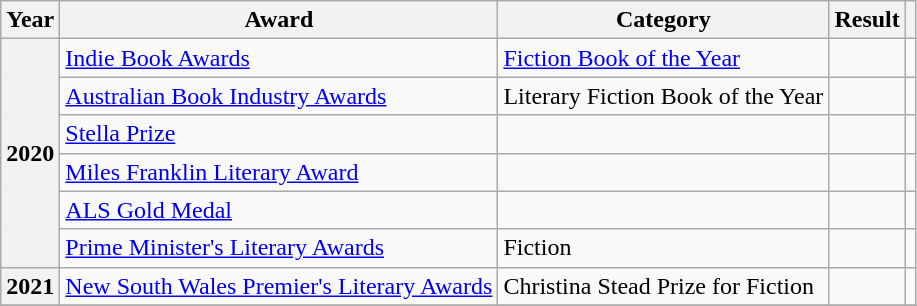<table class="wikitable sortable">
<tr>
<th>Year</th>
<th>Award</th>
<th>Category</th>
<th>Result</th>
<th></th>
</tr>
<tr>
<th rowspan="6">2020</th>
<td><a href='#'>Indie Book Awards</a></td>
<td><a href='#'>Fiction Book of the Year</a></td>
<td></td>
<td></td>
</tr>
<tr>
<td><a href='#'>Australian Book Industry Awards</a></td>
<td>Literary Fiction Book of the Year</td>
<td></td>
<td></td>
</tr>
<tr>
<td><a href='#'>Stella Prize</a></td>
<td></td>
<td></td>
<td></td>
</tr>
<tr>
<td><a href='#'>Miles Franklin Literary Award</a></td>
<td></td>
<td></td>
<td></td>
</tr>
<tr>
<td><a href='#'>ALS Gold Medal</a></td>
<td></td>
<td></td>
<td></td>
</tr>
<tr>
<td><a href='#'>Prime Minister's Literary Awards</a></td>
<td>Fiction</td>
<td></td>
<td></td>
</tr>
<tr>
<th rowspan="1">2021</th>
<td><a href='#'>New South Wales Premier's Literary Awards</a></td>
<td>Christina Stead Prize for Fiction</td>
<td></td>
<td></td>
</tr>
<tr>
</tr>
</table>
